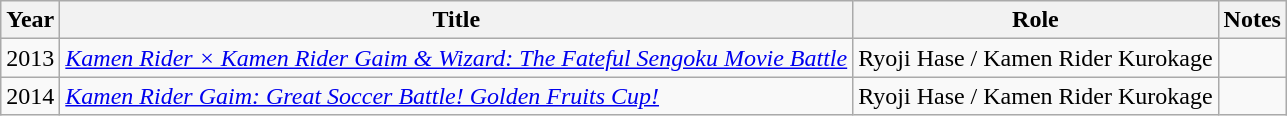<table class="wikitable">
<tr>
<th>Year</th>
<th>Title</th>
<th>Role</th>
<th>Notes</th>
</tr>
<tr>
<td>2013</td>
<td><em><a href='#'>Kamen Rider × Kamen Rider Gaim & Wizard: The Fateful Sengoku Movie Battle</a></em></td>
<td>Ryoji Hase / Kamen Rider Kurokage</td>
<td></td>
</tr>
<tr>
<td>2014</td>
<td><em><a href='#'>Kamen Rider Gaim: Great Soccer Battle! Golden Fruits Cup!</a></em></td>
<td>Ryoji Hase / Kamen Rider Kurokage</td>
<td></td>
</tr>
</table>
